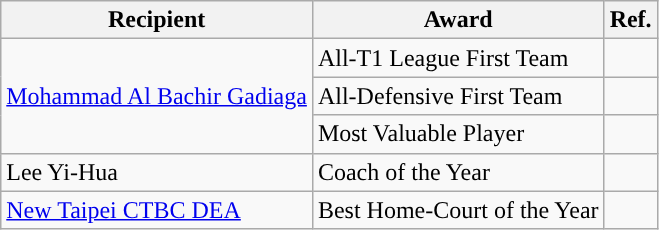<table class="wikitable">
<tr>
<th>Recipient</th>
<th>Award</th>
<th>Ref.</th>
</tr>
<tr>
<td rowspan=3><a href='#'>Mohammad Al Bachir Gadiaga</a></td>
<td>All-T1 League First Team</td>
<td></td>
</tr>
<tr>
<td>All-Defensive First Team</td>
<td></td>
</tr>
<tr>
<td>Most Valuable Player</td>
<td></td>
</tr>
<tr>
<td>Lee Yi-Hua</td>
<td>Coach of the Year</td>
<td></td>
</tr>
<tr>
<td><a href='#'>New Taipei CTBC DEA</a></td>
<td>Best Home-Court of the Year</td>
<td></td>
</tr>
</table>
